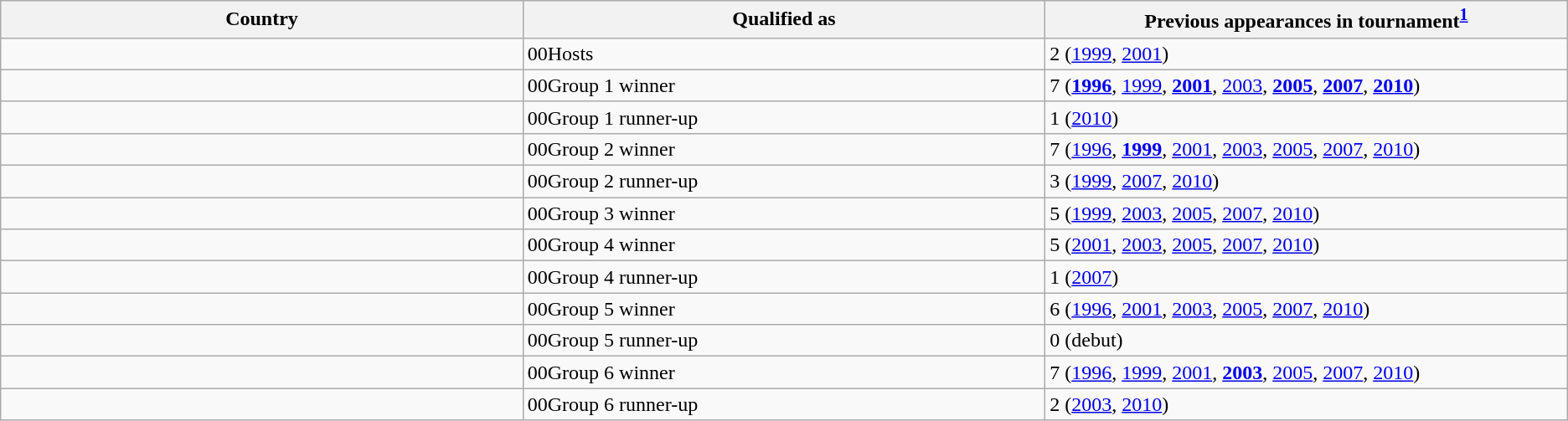<table class="wikitable sortable">
<tr>
<th width=17%>Country</th>
<th width=17%>Qualified as</th>
<th width=17%>Previous appearances in tournament<sup><strong><a href='#'>1</a></strong></sup></th>
</tr>
<tr>
<td></td>
<td><span>00</span>Hosts</td>
<td>2 (<a href='#'>1999</a>, <a href='#'>2001</a>)</td>
</tr>
<tr>
<td></td>
<td><span>00</span>Group 1 winner</td>
<td>7 (<strong><a href='#'>1996</a></strong>, <a href='#'>1999</a>, <strong><a href='#'>2001</a></strong>, <a href='#'>2003</a>, <strong><a href='#'>2005</a></strong>, <strong><a href='#'>2007</a></strong>, <strong><a href='#'>2010</a></strong>)</td>
</tr>
<tr>
<td></td>
<td><span>00</span>Group 1 runner-up</td>
<td>1 (<a href='#'>2010</a>)</td>
</tr>
<tr>
<td></td>
<td><span>00</span>Group 2 winner</td>
<td>7 (<a href='#'>1996</a>, <strong><a href='#'>1999</a></strong>, <a href='#'>2001</a>, <a href='#'>2003</a>, <a href='#'>2005</a>, <a href='#'>2007</a>, <a href='#'>2010</a>)</td>
</tr>
<tr>
<td></td>
<td><span>00</span>Group 2 runner-up</td>
<td>3 (<a href='#'>1999</a>, <a href='#'>2007</a>, <a href='#'>2010</a>)</td>
</tr>
<tr>
<td></td>
<td><span>00</span>Group 3 winner</td>
<td>5 (<a href='#'>1999</a>, <a href='#'>2003</a>, <a href='#'>2005</a>, <a href='#'>2007</a>, <a href='#'>2010</a>)</td>
</tr>
<tr>
<td></td>
<td><span>00</span>Group 4 winner</td>
<td>5 (<a href='#'>2001</a>, <a href='#'>2003</a>, <a href='#'>2005</a>, <a href='#'>2007</a>, <a href='#'>2010</a>)</td>
</tr>
<tr>
<td></td>
<td><span>00</span>Group 4 runner-up</td>
<td>1 (<a href='#'>2007</a>)</td>
</tr>
<tr>
<td></td>
<td><span>00</span>Group 5 winner</td>
<td>6 (<a href='#'>1996</a>, <a href='#'>2001</a>, <a href='#'>2003</a>, <a href='#'>2005</a>, <a href='#'>2007</a>, <a href='#'>2010</a>)</td>
</tr>
<tr>
<td></td>
<td><span>00</span>Group 5 runner-up</td>
<td>0 (debut)</td>
</tr>
<tr>
<td></td>
<td><span>00</span>Group 6 winner</td>
<td>7 (<a href='#'>1996</a>, <a href='#'>1999</a>, <a href='#'>2001</a>, <strong><a href='#'>2003</a></strong>, <a href='#'>2005</a>, <a href='#'>2007</a>, <a href='#'>2010</a>)</td>
</tr>
<tr>
<td></td>
<td><span>00</span>Group 6 runner-up</td>
<td>2 (<a href='#'>2003</a>, <a href='#'>2010</a>)</td>
</tr>
</table>
